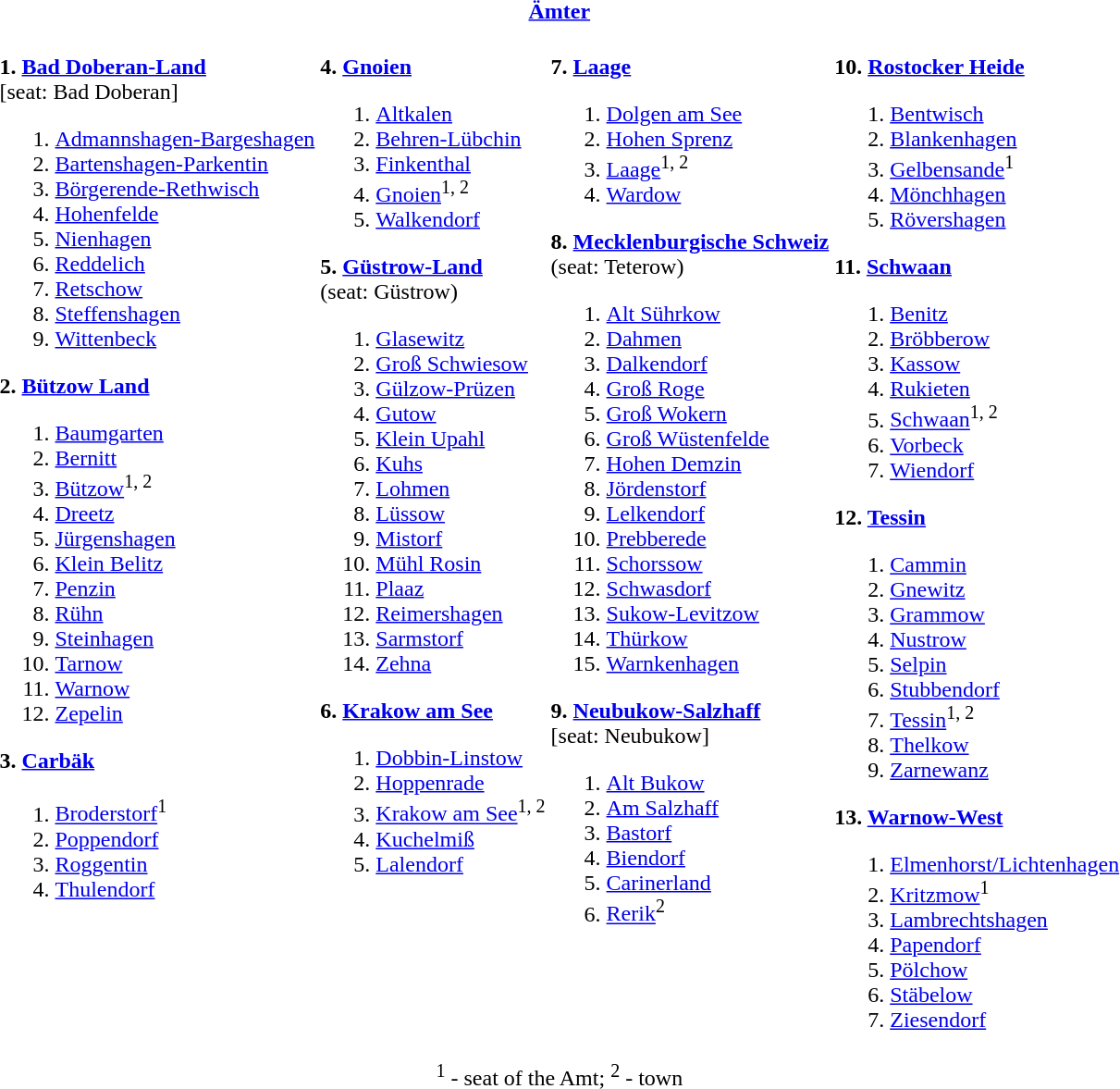<table>
<tr>
<th colspan=4><a href='#'>Ämter</a></th>
</tr>
<tr valign=top>
<td><br><strong>1. <a href='#'>Bad Doberan-Land</a></strong><br>[seat: Bad Doberan]<ol><li><a href='#'>Admannshagen-Bargeshagen</a></li><li><a href='#'>Bartenshagen-Parkentin</a></li><li><a href='#'>Börgerende-Rethwisch</a></li><li><a href='#'>Hohenfelde</a></li><li><a href='#'>Nienhagen</a></li><li><a href='#'>Reddelich</a></li><li><a href='#'>Retschow</a></li><li><a href='#'>Steffenshagen</a></li><li><a href='#'>Wittenbeck</a></li></ol><strong>2. <a href='#'>Bützow Land</a></strong><ol><li><a href='#'>Baumgarten</a></li><li><a href='#'>Bernitt</a></li><li><a href='#'>Bützow</a><sup>1, 2</sup></li><li><a href='#'>Dreetz</a></li><li><a href='#'>Jürgenshagen</a></li><li><a href='#'>Klein Belitz</a></li><li><a href='#'>Penzin</a></li><li><a href='#'>Rühn</a></li><li><a href='#'>Steinhagen</a></li><li><a href='#'>Tarnow</a></li><li><a href='#'>Warnow</a></li><li><a href='#'>Zepelin</a></li></ol><strong>3. <a href='#'>Carbäk</a></strong><ol><li><a href='#'>Broderstorf</a><sup>1</sup></li><li><a href='#'>Poppendorf</a></li><li><a href='#'>Roggentin</a></li><li><a href='#'>Thulendorf</a></li></ol></td>
<td><br><strong>4. <a href='#'>Gnoien</a></strong><ol><li><a href='#'>Altkalen</a></li><li><a href='#'>Behren-Lübchin</a></li><li><a href='#'>Finkenthal</a></li><li><a href='#'>Gnoien</a><sup>1, 2</sup></li><li><a href='#'>Walkendorf</a></li></ol><strong>5. <a href='#'>Güstrow-Land</a></strong><br>(seat: Güstrow)<ol><li><a href='#'>Glasewitz</a></li><li><a href='#'>Groß Schwiesow</a></li><li><a href='#'>Gülzow-Prüzen</a></li><li><a href='#'>Gutow</a></li><li><a href='#'>Klein Upahl</a></li><li><a href='#'>Kuhs</a></li><li><a href='#'>Lohmen</a></li><li><a href='#'>Lüssow</a></li><li><a href='#'>Mistorf</a></li><li><a href='#'>Mühl Rosin</a></li><li><a href='#'>Plaaz</a></li><li><a href='#'>Reimershagen</a></li><li><a href='#'>Sarmstorf</a></li><li><a href='#'>Zehna</a></li></ol><strong>6. <a href='#'>Krakow am See</a></strong><ol><li><a href='#'>Dobbin-Linstow</a></li><li><a href='#'>Hoppenrade</a></li><li><a href='#'>Krakow am See</a><sup>1, 2</sup></li><li><a href='#'>Kuchelmiß</a></li><li><a href='#'>Lalendorf</a></li></ol></td>
<td><br><strong>7. <a href='#'>Laage</a></strong><ol><li><a href='#'>Dolgen am See</a></li><li><a href='#'>Hohen Sprenz</a></li><li><a href='#'>Laage</a><sup>1, 2</sup></li><li><a href='#'>Wardow</a></li></ol><strong>8. <a href='#'>Mecklenburgische Schweiz</a></strong><br>(seat: Teterow)<ol><li><a href='#'>Alt Sührkow</a></li><li><a href='#'>Dahmen</a></li><li><a href='#'>Dalkendorf</a></li><li><a href='#'>Groß Roge</a></li><li><a href='#'>Groß Wokern</a></li><li><a href='#'>Groß Wüstenfelde</a></li><li><a href='#'>Hohen Demzin</a></li><li><a href='#'>Jördenstorf</a></li><li><a href='#'>Lelkendorf</a></li><li><a href='#'>Prebberede</a></li><li><a href='#'>Schorssow</a></li><li><a href='#'>Schwasdorf</a></li><li><a href='#'>Sukow-Levitzow</a></li><li><a href='#'>Thürkow</a></li><li><a href='#'>Warnkenhagen</a></li></ol><strong>9. <a href='#'>Neubukow-Salzhaff</a></strong><br>[seat: Neubukow]<ol><li><a href='#'>Alt Bukow</a></li><li><a href='#'>Am Salzhaff</a></li><li><a href='#'>Bastorf</a></li><li><a href='#'>Biendorf</a></li><li><a href='#'>Carinerland</a></li><li><a href='#'>Rerik</a><sup>2</sup></li></ol></td>
<td><br><strong>10. <a href='#'>Rostocker Heide</a></strong><ol><li><a href='#'>Bentwisch</a></li><li><a href='#'>Blankenhagen</a></li><li><a href='#'>Gelbensande</a><sup>1</sup></li><li><a href='#'>Mönchhagen</a></li><li><a href='#'>Rövershagen</a></li></ol><strong>11. <a href='#'>Schwaan</a></strong><ol><li><a href='#'>Benitz</a></li><li><a href='#'>Bröbberow</a></li><li><a href='#'>Kassow</a></li><li><a href='#'>Rukieten</a></li><li><a href='#'>Schwaan</a><sup>1, 2</sup></li><li><a href='#'>Vorbeck</a></li><li><a href='#'>Wiendorf</a></li></ol><strong>12. <a href='#'>Tessin</a></strong><ol><li><a href='#'>Cammin</a></li><li><a href='#'>Gnewitz</a></li><li><a href='#'>Grammow</a></li><li><a href='#'>Nustrow</a></li><li><a href='#'>Selpin</a></li><li><a href='#'>Stubbendorf</a></li><li><a href='#'>Tessin</a><sup>1, 2</sup></li><li><a href='#'>Thelkow</a></li><li><a href='#'>Zarnewanz</a></li></ol><strong>13. <a href='#'>Warnow-West</a></strong><ol><li><a href='#'>Elmenhorst/Lichtenhagen</a></li><li><a href='#'>Kritzmow</a><sup>1</sup></li><li><a href='#'>Lambrechtshagen</a></li><li><a href='#'>Papendorf</a></li><li><a href='#'>Pölchow</a></li><li><a href='#'>Stäbelow</a></li><li><a href='#'>Ziesendorf</a></li></ol></td>
</tr>
<tr>
<td colspan=4 align=center><sup>1</sup> - seat of the Amt; <sup>2</sup> - town</td>
</tr>
</table>
